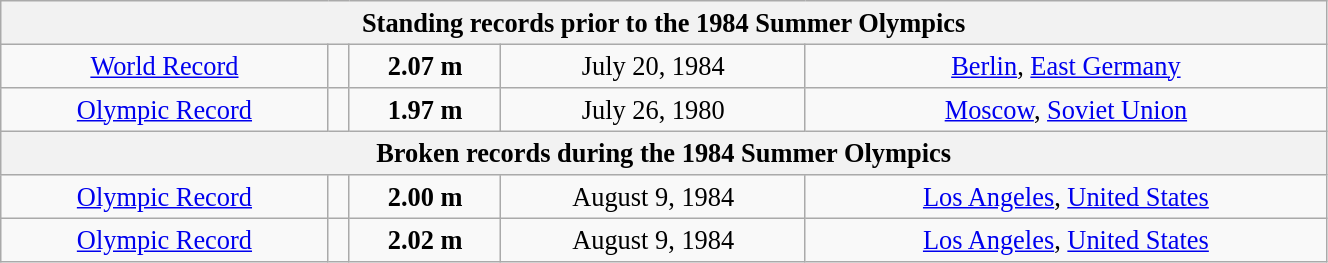<table class="wikitable" style=" text-align:center; font-size:110%;" width="70%">
<tr>
<th colspan="5">Standing records prior to the 1984 Summer Olympics</th>
</tr>
<tr>
<td><a href='#'>World Record</a></td>
<td></td>
<td><strong>2.07 m </strong></td>
<td>July 20, 1984</td>
<td> <a href='#'>Berlin</a>, <a href='#'>East Germany</a></td>
</tr>
<tr>
<td><a href='#'>Olympic Record</a></td>
<td></td>
<td><strong>1.97 m </strong></td>
<td>July 26, 1980</td>
<td> <a href='#'>Moscow</a>, <a href='#'>Soviet Union</a></td>
</tr>
<tr>
<th colspan="5">Broken records during the 1984 Summer Olympics</th>
</tr>
<tr>
<td><a href='#'>Olympic Record</a></td>
<td></td>
<td><strong>2.00 m </strong></td>
<td>August 9, 1984</td>
<td> <a href='#'>Los Angeles</a>, <a href='#'>United States</a></td>
</tr>
<tr>
<td><a href='#'>Olympic Record</a></td>
<td></td>
<td><strong>2.02 m </strong></td>
<td>August 9, 1984</td>
<td> <a href='#'>Los Angeles</a>, <a href='#'>United States</a></td>
</tr>
</table>
